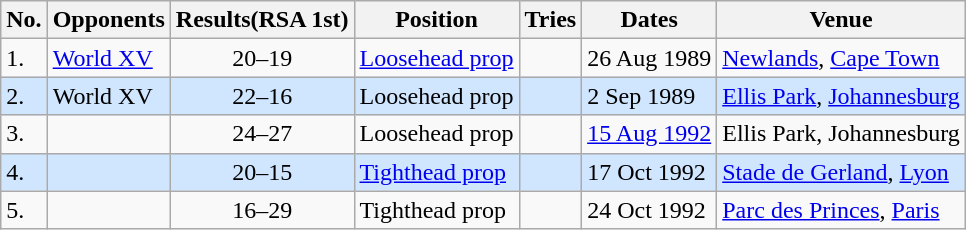<table class="wikitable unsortable">
<tr>
<th>No.</th>
<th>Opponents</th>
<th>Results(RSA 1st)</th>
<th>Position</th>
<th>Tries</th>
<th>Dates</th>
<th>Venue</th>
</tr>
<tr>
<td>1.</td>
<td><a href='#'>World XV</a></td>
<td align="center">20–19</td>
<td><a href='#'>Loosehead prop</a></td>
<td></td>
<td>26 Aug 1989</td>
<td><a href='#'>Newlands</a>, <a href='#'>Cape Town</a></td>
</tr>
<tr style="background: #D0E6FF;">
<td>2.</td>
<td>World XV</td>
<td align="center">22–16</td>
<td>Loosehead prop</td>
<td></td>
<td>2 Sep 1989</td>
<td><a href='#'>Ellis Park</a>, <a href='#'>Johannesburg</a></td>
</tr>
<tr>
<td>3.</td>
<td></td>
<td align="center">24–27</td>
<td>Loosehead prop</td>
<td></td>
<td><a href='#'>15 Aug 1992</a></td>
<td>Ellis Park, Johannesburg</td>
</tr>
<tr style="background: #D0E6FF;">
<td>4.</td>
<td></td>
<td align="center">20–15</td>
<td><a href='#'>Tighthead prop</a></td>
<td></td>
<td>17 Oct 1992</td>
<td><a href='#'>Stade de Gerland</a>, <a href='#'>Lyon</a></td>
</tr>
<tr>
<td>5.</td>
<td></td>
<td align="center">16–29</td>
<td>Tighthead prop</td>
<td></td>
<td>24 Oct 1992</td>
<td><a href='#'>Parc des Princes</a>, <a href='#'>Paris</a></td>
</tr>
</table>
